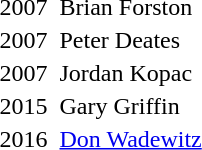<table>
<tr>
<td>2007</td>
<td></td>
<td>Brian Forston</td>
</tr>
<tr>
<td>2007</td>
<td></td>
<td>Peter Deates</td>
</tr>
<tr>
<td>2007</td>
<td></td>
<td>Jordan Kopac</td>
</tr>
<tr>
<td>2015</td>
<td></td>
<td>Gary Griffin</td>
</tr>
<tr>
<td>2016</td>
<td></td>
<td><a href='#'>Don Wadewitz</a></td>
</tr>
</table>
